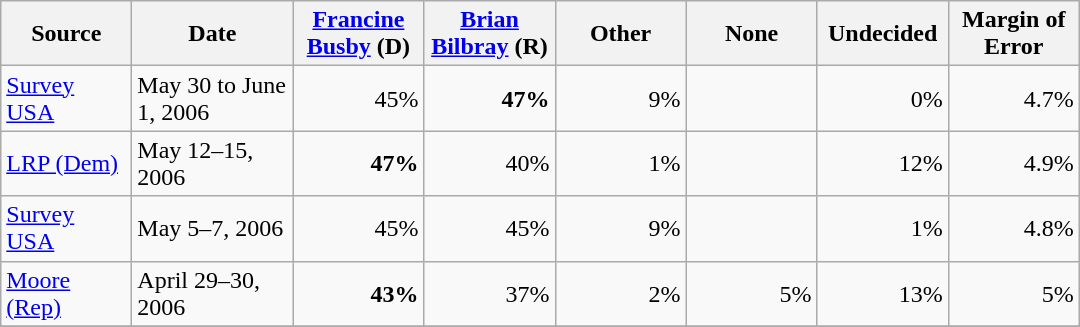<table class="wikitable">
<tr>
<th width=80px>Source</th>
<th width=100px>Date</th>
<th width=80px><a href='#'>Francine Busby</a> (D)</th>
<th width=80px><a href='#'>Brian Bilbray</a> (R)</th>
<th width=80px>Other</th>
<th width=80px>None</th>
<th width=80px>Undecided</th>
<th width=80px>Margin of Error</th>
</tr>
<tr>
<td><a href='#'>Survey USA</a></td>
<td>May 30 to June 1, 2006</td>
<td align = right>45%</td>
<td align = right><strong>47%</strong></td>
<td align = right>9%</td>
<td align = right></td>
<td align = right>0%</td>
<td align = right>4.7%</td>
</tr>
<tr>
<td><a href='#'>LRP (Dem)</a></td>
<td>May 12–15, 2006</td>
<td align = right><strong>47%</strong></td>
<td align = right>40%</td>
<td align = right>1%</td>
<td align = right></td>
<td align = right>12%</td>
<td align = right>4.9%</td>
</tr>
<tr>
<td><a href='#'>Survey USA</a></td>
<td>May 5–7, 2006</td>
<td align = right>45%</td>
<td align = right>45%</td>
<td align = right>9%</td>
<td align = right></td>
<td align = right>1%</td>
<td align = right>4.8%</td>
</tr>
<tr>
<td><a href='#'>Moore (Rep)</a></td>
<td>April 29–30, 2006</td>
<td align = right><strong>43%</strong></td>
<td align = right>37%</td>
<td align = right>2%</td>
<td align = right>5%</td>
<td align = right>13%</td>
<td align = right>5%</td>
</tr>
<tr>
</tr>
</table>
